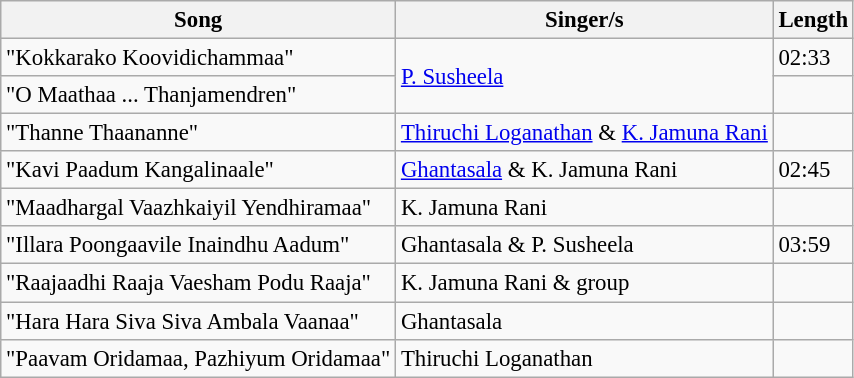<table class="wikitable" style="font-size:95%;">
<tr>
<th>Song</th>
<th>Singer/s</th>
<th>Length</th>
</tr>
<tr>
<td>"Kokkarako Koovidichammaa"</td>
<td rowspan=2><a href='#'>P. Susheela</a></td>
<td>02:33</td>
</tr>
<tr>
<td>"O Maathaa ... Thanjamendren"</td>
<td></td>
</tr>
<tr>
<td>"Thanne Thaananne"</td>
<td><a href='#'>Thiruchi Loganathan</a> & <a href='#'>K. Jamuna Rani</a></td>
<td></td>
</tr>
<tr>
<td>"Kavi Paadum Kangalinaale"</td>
<td><a href='#'>Ghantasala</a> & K. Jamuna Rani</td>
<td>02:45</td>
</tr>
<tr>
<td>"Maadhargal Vaazhkaiyil Yendhiramaa"</td>
<td>K. Jamuna Rani</td>
<td></td>
</tr>
<tr>
<td>"Illara Poongaavile Inaindhu Aadum"</td>
<td>Ghantasala & P. Susheela</td>
<td>03:59</td>
</tr>
<tr>
<td>"Raajaadhi Raaja Vaesham Podu Raaja"</td>
<td>K. Jamuna Rani & group</td>
<td></td>
</tr>
<tr>
<td>"Hara Hara Siva Siva Ambala Vaanaa"</td>
<td>Ghantasala</td>
<td></td>
</tr>
<tr>
<td>"Paavam Oridamaa, Pazhiyum Oridamaa"</td>
<td>Thiruchi Loganathan</td>
<td></td>
</tr>
</table>
